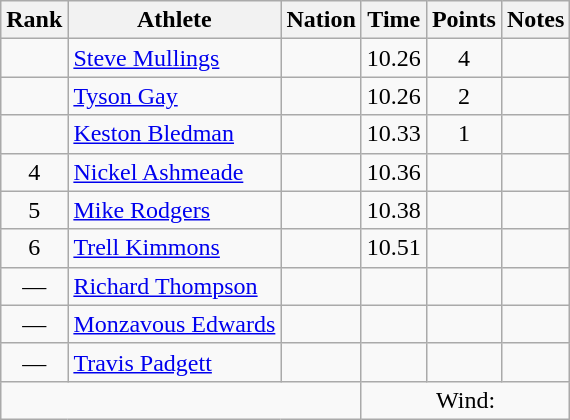<table class="wikitable mw-datatable sortable" style="text-align:center;">
<tr>
<th>Rank</th>
<th>Athlete</th>
<th>Nation</th>
<th>Time</th>
<th>Points</th>
<th>Notes</th>
</tr>
<tr>
<td></td>
<td align=left><a href='#'>Steve Mullings</a></td>
<td align=left></td>
<td>10.26</td>
<td>4</td>
<td></td>
</tr>
<tr>
<td></td>
<td align=left><a href='#'>Tyson Gay</a></td>
<td align=left></td>
<td>10.26</td>
<td>2</td>
<td></td>
</tr>
<tr>
<td></td>
<td align=left><a href='#'>Keston Bledman</a></td>
<td align=left></td>
<td>10.33</td>
<td>1</td>
<td></td>
</tr>
<tr>
<td>4</td>
<td align=left><a href='#'>Nickel Ashmeade</a></td>
<td align=left></td>
<td>10.36</td>
<td></td>
<td></td>
</tr>
<tr>
<td>5</td>
<td align=left><a href='#'>Mike Rodgers</a></td>
<td align=left></td>
<td>10.38</td>
<td></td>
<td></td>
</tr>
<tr>
<td>6</td>
<td align=left><a href='#'>Trell Kimmons</a></td>
<td align=left></td>
<td>10.51</td>
<td></td>
<td></td>
</tr>
<tr>
<td>—</td>
<td align=left><a href='#'>Richard Thompson</a></td>
<td align=left></td>
<td></td>
<td></td>
<td></td>
</tr>
<tr>
<td>—</td>
<td align=left><a href='#'>Monzavous Edwards</a></td>
<td align=left></td>
<td></td>
<td></td>
<td></td>
</tr>
<tr>
<td>—</td>
<td align=left><a href='#'>Travis Padgett</a></td>
<td align=left></td>
<td></td>
<td></td>
<td></td>
</tr>
<tr class="sortbottom">
<td colspan=3></td>
<td colspan=3>Wind: </td>
</tr>
</table>
